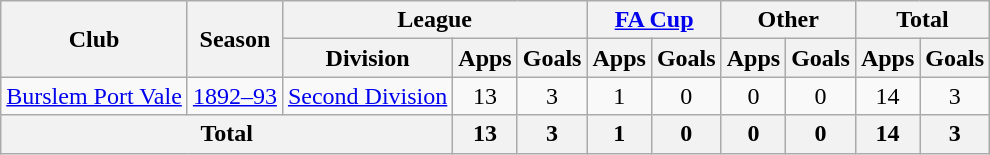<table class="wikitable" style="text-align:center">
<tr>
<th rowspan="2">Club</th>
<th rowspan="2">Season</th>
<th colspan="3">League</th>
<th colspan="2"><a href='#'>FA Cup</a></th>
<th colspan="2">Other</th>
<th colspan="2">Total</th>
</tr>
<tr>
<th>Division</th>
<th>Apps</th>
<th>Goals</th>
<th>Apps</th>
<th>Goals</th>
<th>Apps</th>
<th>Goals</th>
<th>Apps</th>
<th>Goals</th>
</tr>
<tr>
<td><a href='#'>Burslem Port Vale</a></td>
<td><a href='#'>1892–93</a></td>
<td><a href='#'>Second Division</a></td>
<td>13</td>
<td>3</td>
<td>1</td>
<td>0</td>
<td>0</td>
<td>0</td>
<td>14</td>
<td>3</td>
</tr>
<tr>
<th colspan="3">Total</th>
<th>13</th>
<th>3</th>
<th>1</th>
<th>0</th>
<th>0</th>
<th>0</th>
<th>14</th>
<th>3</th>
</tr>
</table>
